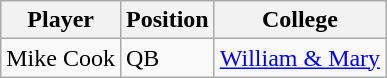<table class="wikitable">
<tr>
<th>Player</th>
<th>Position</th>
<th>College</th>
</tr>
<tr>
<td>Mike Cook</td>
<td>QB</td>
<td><a href='#'>William & Mary</a></td>
</tr>
</table>
